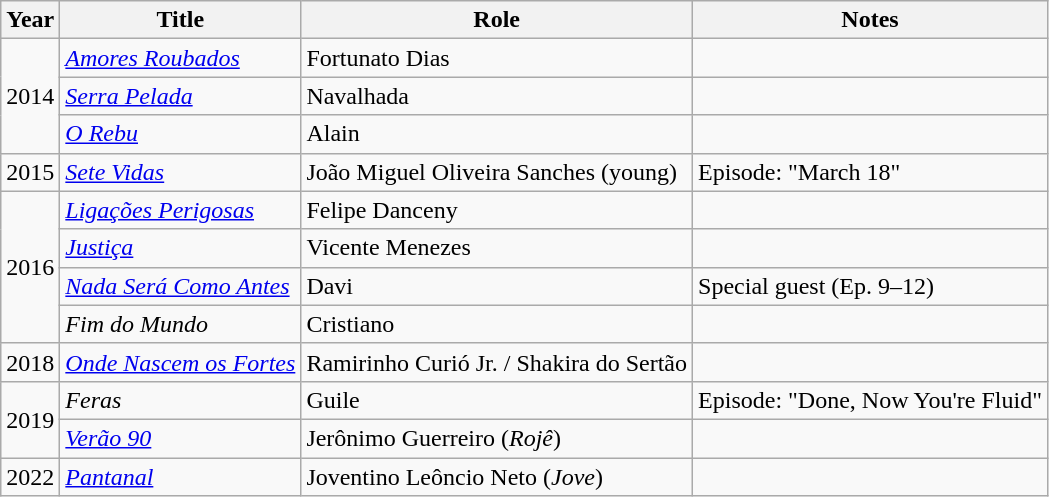<table class="wikitable">
<tr>
<th>Year</th>
<th>Title</th>
<th>Role</th>
<th>Notes</th>
</tr>
<tr>
<td rowspan="3">2014</td>
<td><em><a href='#'>Amores Roubados</a></em></td>
<td>Fortunato Dias</td>
<td></td>
</tr>
<tr>
<td><em><a href='#'>Serra Pelada</a></em></td>
<td>Navalhada</td>
<td></td>
</tr>
<tr>
<td><em><a href='#'>O Rebu</a></em></td>
<td>Alain</td>
<td></td>
</tr>
<tr>
<td>2015</td>
<td><em><a href='#'>Sete Vidas</a></em></td>
<td>João Miguel Oliveira Sanches (young)</td>
<td>Episode: "March 18"</td>
</tr>
<tr>
<td rowspan="4">2016</td>
<td><em><a href='#'>Ligações Perigosas</a></em></td>
<td>Felipe Danceny</td>
<td></td>
</tr>
<tr>
<td><em><a href='#'>Justiça</a></em></td>
<td>Vicente Menezes</td>
<td></td>
</tr>
<tr>
<td><em><a href='#'>Nada Será Como Antes</a></em></td>
<td>Davi</td>
<td>Special guest (Ep. 9–12)</td>
</tr>
<tr>
<td><em>Fim do Mundo</em></td>
<td>Cristiano</td>
<td></td>
</tr>
<tr>
<td>2018</td>
<td><em><a href='#'>Onde Nascem os Fortes</a></em></td>
<td>Ramirinho Curió Jr. / Shakira do Sertão</td>
<td></td>
</tr>
<tr>
<td rowspan="2">2019</td>
<td><em>Feras</em></td>
<td>Guile</td>
<td>Episode: "Done, Now You're Fluid"</td>
</tr>
<tr>
<td><em><a href='#'>Verão 90</a></em></td>
<td>Jerônimo Guerreiro (<em>Rojê</em>)</td>
<td></td>
</tr>
<tr>
<td>2022</td>
<td><em><a href='#'>Pantanal</a></em></td>
<td>Joventino Leôncio Neto (<em>Jove</em>)</td>
<td></td>
</tr>
</table>
